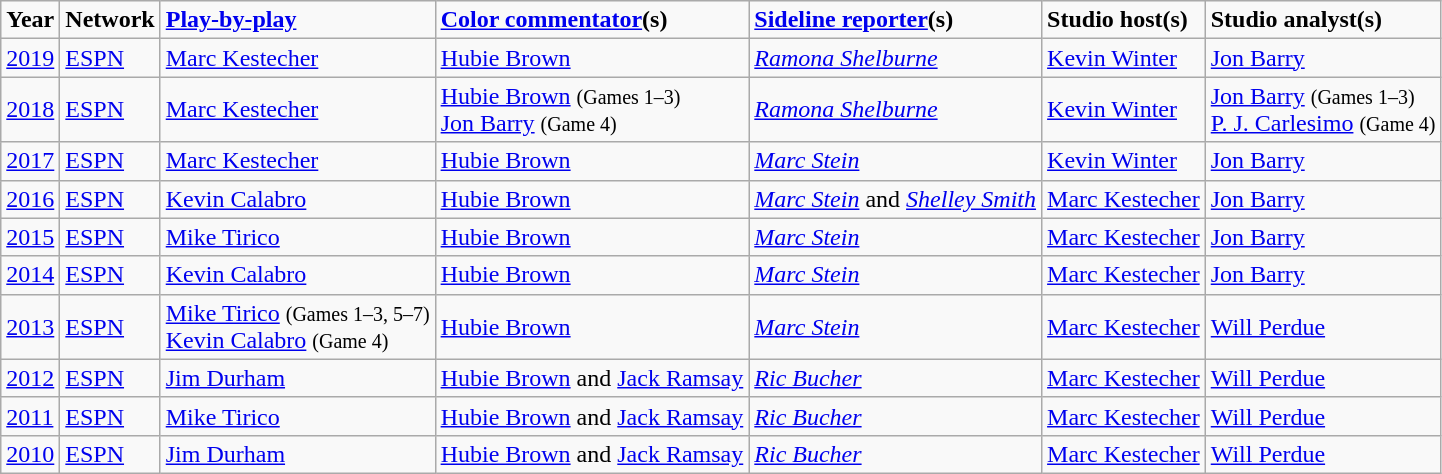<table class="wikitable">
<tr>
<td><strong>Year</strong></td>
<td><strong>Network</strong></td>
<td><strong><a href='#'>Play-by-play</a></strong></td>
<td><strong><a href='#'>Color commentator</a>(s)</strong></td>
<td><strong><a href='#'>Sideline reporter</a>(s)</strong></td>
<td><strong>Studio host(s)</strong></td>
<td><strong>Studio analyst(s)</strong></td>
</tr>
<tr>
<td><a href='#'>2019</a></td>
<td><a href='#'>ESPN</a></td>
<td><a href='#'>Marc Kestecher</a></td>
<td><a href='#'>Hubie Brown</a></td>
<td><em><a href='#'>Ramona Shelburne</a></em></td>
<td><a href='#'>Kevin Winter</a></td>
<td><a href='#'>Jon Barry</a></td>
</tr>
<tr>
<td><a href='#'>2018</a></td>
<td><a href='#'>ESPN</a></td>
<td><a href='#'>Marc Kestecher</a></td>
<td><a href='#'>Hubie Brown</a> <small>(Games 1–3)</small><br><a href='#'>Jon Barry</a> <small>(Game 4)</small></td>
<td><em><a href='#'>Ramona Shelburne</a></em></td>
<td><a href='#'>Kevin Winter</a></td>
<td><a href='#'>Jon Barry</a> <small>(Games 1–3)</small><br><a href='#'>P. J. Carlesimo</a> <small>(Game 4)</small></td>
</tr>
<tr>
<td><a href='#'>2017</a></td>
<td><a href='#'>ESPN</a></td>
<td><a href='#'>Marc Kestecher</a></td>
<td><a href='#'>Hubie Brown</a></td>
<td><em><a href='#'>Marc Stein</a></em></td>
<td><a href='#'>Kevin Winter</a></td>
<td><a href='#'>Jon Barry</a></td>
</tr>
<tr>
<td><a href='#'>2016</a></td>
<td><a href='#'>ESPN</a></td>
<td><a href='#'>Kevin Calabro</a></td>
<td><a href='#'>Hubie Brown</a></td>
<td><em><a href='#'>Marc Stein</a></em> and <em><a href='#'>Shelley Smith</a></em></td>
<td><a href='#'>Marc Kestecher</a></td>
<td><a href='#'>Jon Barry</a></td>
</tr>
<tr>
<td><a href='#'>2015</a></td>
<td><a href='#'>ESPN</a></td>
<td><a href='#'>Mike Tirico</a></td>
<td><a href='#'>Hubie Brown</a></td>
<td><em><a href='#'>Marc Stein</a></em></td>
<td><a href='#'>Marc Kestecher</a></td>
<td><a href='#'>Jon Barry</a></td>
</tr>
<tr>
<td><a href='#'>2014</a></td>
<td><a href='#'>ESPN</a></td>
<td><a href='#'>Kevin Calabro</a></td>
<td><a href='#'>Hubie Brown</a></td>
<td><em><a href='#'>Marc Stein</a></em></td>
<td><a href='#'>Marc Kestecher</a></td>
<td><a href='#'>Jon Barry</a></td>
</tr>
<tr>
<td><a href='#'>2013</a></td>
<td><a href='#'>ESPN</a></td>
<td><a href='#'>Mike Tirico</a> <small>(Games 1–3, 5–7)</small><br><a href='#'>Kevin Calabro</a> <small>(Game 4)</small></td>
<td><a href='#'>Hubie Brown</a></td>
<td><em><a href='#'>Marc Stein</a></em></td>
<td><a href='#'>Marc Kestecher</a></td>
<td><a href='#'>Will Perdue</a></td>
</tr>
<tr>
<td><a href='#'>2012</a></td>
<td><a href='#'>ESPN</a></td>
<td><a href='#'>Jim Durham</a></td>
<td><a href='#'>Hubie Brown</a> and <a href='#'>Jack Ramsay</a></td>
<td><em><a href='#'>Ric Bucher</a></em></td>
<td><a href='#'>Marc Kestecher</a></td>
<td><a href='#'>Will Perdue</a></td>
</tr>
<tr>
<td><a href='#'>2011</a></td>
<td><a href='#'>ESPN</a></td>
<td><a href='#'>Mike Tirico</a></td>
<td><a href='#'>Hubie Brown</a> and <a href='#'>Jack Ramsay</a></td>
<td><em><a href='#'>Ric Bucher</a></em></td>
<td><a href='#'>Marc Kestecher</a></td>
<td><a href='#'>Will Perdue</a></td>
</tr>
<tr>
<td><a href='#'>2010</a></td>
<td><a href='#'>ESPN</a></td>
<td><a href='#'>Jim Durham</a></td>
<td><a href='#'>Hubie Brown</a> and <a href='#'>Jack Ramsay</a></td>
<td><em><a href='#'>Ric Bucher</a></em></td>
<td><a href='#'>Marc Kestecher</a></td>
<td><a href='#'>Will Perdue</a></td>
</tr>
</table>
